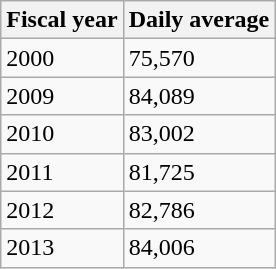<table class="wikitable">
<tr>
<th>Fiscal year</th>
<th>Daily average</th>
</tr>
<tr>
<td>2000</td>
<td>75,570</td>
</tr>
<tr>
<td>2009</td>
<td>84,089</td>
</tr>
<tr>
<td>2010</td>
<td>83,002</td>
</tr>
<tr>
<td>2011</td>
<td>81,725</td>
</tr>
<tr>
<td>2012</td>
<td>82,786</td>
</tr>
<tr>
<td>2013</td>
<td>84,006</td>
</tr>
</table>
